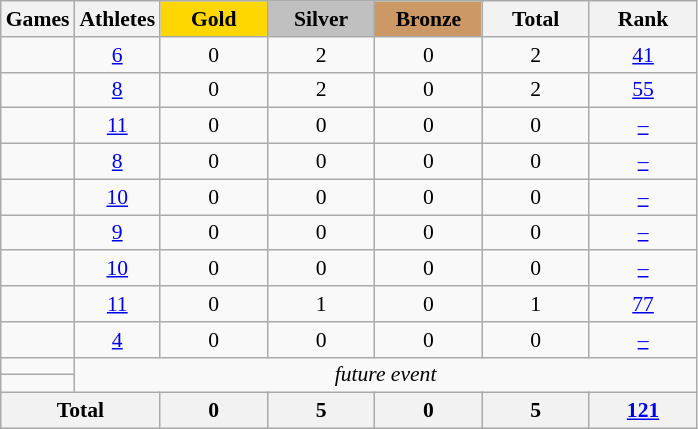<table class="wikitable" style="text-align:center; font-size:90%;">
<tr>
<th>Games</th>
<th>Athletes</th>
<td style="background:gold; width:4.5em; font-weight:bold;">Gold</td>
<td style="background:silver; width:4.5em; font-weight:bold;">Silver</td>
<td style="background:#cc9966; width:4.5em; font-weight:bold;">Bronze</td>
<th style="width:4.5em; font-weight:bold;">Total</th>
<th style="width:4.5em; font-weight:bold;">Rank</th>
</tr>
<tr>
<td align=left></td>
<td><a href='#'>6</a></td>
<td>0</td>
<td>2</td>
<td>0</td>
<td>2</td>
<td><a href='#'>41</a></td>
</tr>
<tr>
<td align=left></td>
<td><a href='#'>8</a></td>
<td>0</td>
<td>2</td>
<td>0</td>
<td>2</td>
<td><a href='#'>55</a></td>
</tr>
<tr>
<td align=left></td>
<td><a href='#'>11</a></td>
<td>0</td>
<td>0</td>
<td>0</td>
<td>0</td>
<td><a href='#'>–</a></td>
</tr>
<tr>
<td align=left></td>
<td><a href='#'>8</a></td>
<td>0</td>
<td>0</td>
<td>0</td>
<td>0</td>
<td><a href='#'>–</a></td>
</tr>
<tr>
<td align=left></td>
<td><a href='#'>10</a></td>
<td>0</td>
<td>0</td>
<td>0</td>
<td>0</td>
<td><a href='#'>–</a></td>
</tr>
<tr>
<td align=left></td>
<td><a href='#'>9</a></td>
<td>0</td>
<td>0</td>
<td>0</td>
<td>0</td>
<td><a href='#'>–</a></td>
</tr>
<tr>
<td align=left></td>
<td><a href='#'>10</a></td>
<td>0</td>
<td>0</td>
<td>0</td>
<td>0</td>
<td><a href='#'>–</a></td>
</tr>
<tr>
<td align=left></td>
<td><a href='#'>11</a></td>
<td>0</td>
<td>1</td>
<td>0</td>
<td>1</td>
<td><a href='#'>77</a></td>
</tr>
<tr>
<td align=left></td>
<td><a href='#'>4</a></td>
<td>0</td>
<td>0</td>
<td>0</td>
<td>0</td>
<td><a href='#'>–</a></td>
</tr>
<tr>
<td align=left></td>
<td colspan=6; rowspan=2><em>future event</em></td>
</tr>
<tr>
<td align=left></td>
</tr>
<tr>
<th colspan=2>Total</th>
<th>0</th>
<th>5</th>
<th>0</th>
<th>5</th>
<th><a href='#'>121</a></th>
</tr>
</table>
